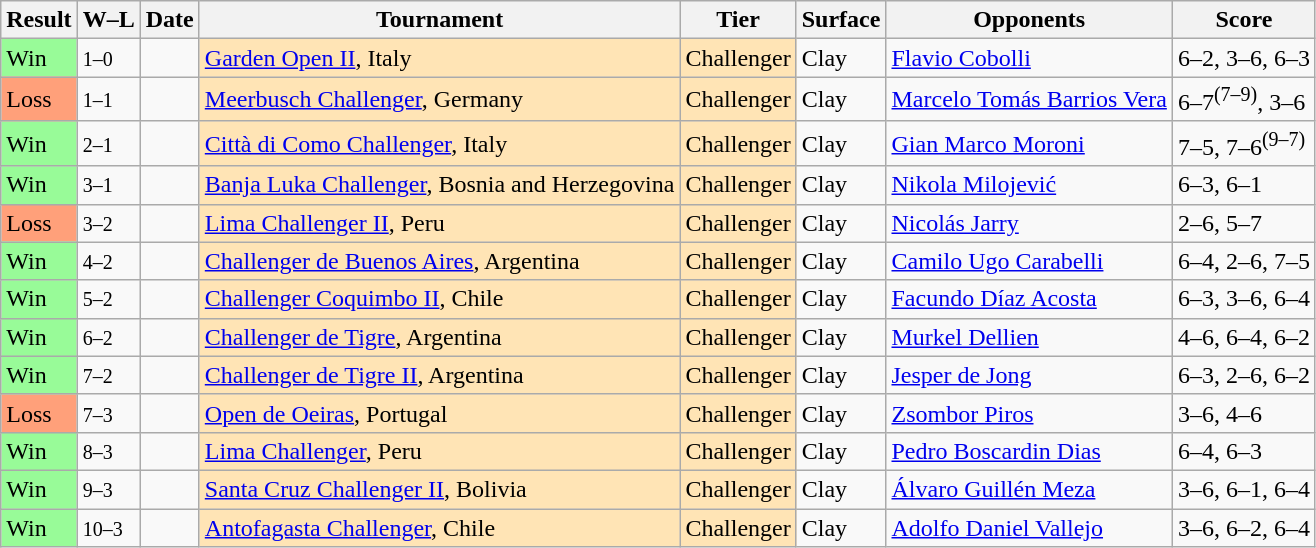<table class="sortable wikitable nowrap">
<tr>
<th>Result</th>
<th class=unsortable>W–L</th>
<th>Date</th>
<th>Tournament</th>
<th>Tier</th>
<th>Surface</th>
<th>Opponents</th>
<th class=unsortable>Score</th>
</tr>
<tr>
<td bgcolor=98fb98>Win</td>
<td><small>1–0</small></td>
<td><a href='#'></a></td>
<td style="background:moccasin;"><a href='#'>Garden Open II</a>, Italy</td>
<td style="background:moccasin;">Challenger</td>
<td>Clay</td>
<td> <a href='#'>Flavio Cobolli</a></td>
<td>6–2, 3–6, 6–3</td>
</tr>
<tr>
<td bgcolor=ffa07a>Loss</td>
<td><small>1–1</small></td>
<td><a href='#'></a></td>
<td style="background:moccasin;"><a href='#'>Meerbusch Challenger</a>, Germany</td>
<td style="background:moccasin;">Challenger</td>
<td>Clay</td>
<td> <a href='#'>Marcelo Tomás Barrios Vera</a></td>
<td>6–7<sup>(7–9)</sup>, 3–6</td>
</tr>
<tr>
<td bgcolor=98fb98>Win</td>
<td><small>2–1</small></td>
<td><a href='#'></a></td>
<td style="background:moccasin;"><a href='#'>Città di Como Challenger</a>, Italy</td>
<td style="background:moccasin;">Challenger</td>
<td>Clay</td>
<td> <a href='#'>Gian Marco Moroni</a></td>
<td>7–5, 7–6<sup>(9–7)</sup></td>
</tr>
<tr>
<td bgcolor=98fb98>Win</td>
<td><small>3–1</small></td>
<td><a href='#'></a></td>
<td style="background:moccasin;"><a href='#'>Banja Luka Challenger</a>, Bosnia and Herzegovina</td>
<td style="background:moccasin;">Challenger</td>
<td>Clay</td>
<td> <a href='#'>Nikola Milojević</a></td>
<td>6–3, 6–1</td>
</tr>
<tr>
<td bgcolor=ffa07a>Loss</td>
<td><small>3–2</small></td>
<td><a href='#'></a></td>
<td style="background:moccasin;"><a href='#'>Lima Challenger II</a>, Peru</td>
<td style="background:moccasin;">Challenger</td>
<td>Clay</td>
<td> <a href='#'>Nicolás Jarry</a></td>
<td>2–6, 5–7</td>
</tr>
<tr>
<td bgcolor=98fb98>Win</td>
<td><small>4–2</small></td>
<td><a href='#'></a></td>
<td style="background:moccasin;"><a href='#'>Challenger de Buenos Aires</a>, Argentina</td>
<td style="background:moccasin;">Challenger</td>
<td>Clay</td>
<td> <a href='#'>Camilo Ugo Carabelli</a></td>
<td>6–4, 2–6, 7–5</td>
</tr>
<tr>
<td bgcolor=98fb98>Win</td>
<td><small>5–2</small></td>
<td><a href='#'></a></td>
<td style="background:moccasin;"><a href='#'>Challenger Coquimbo II</a>, Chile</td>
<td style="background:moccasin;">Challenger</td>
<td>Clay</td>
<td> <a href='#'>Facundo Díaz Acosta</a></td>
<td>6–3, 3–6, 6–4</td>
</tr>
<tr>
<td bgcolor=98fb98>Win</td>
<td><small>6–2</small></td>
<td><a href='#'></a></td>
<td style="background:moccasin;"><a href='#'>Challenger de Tigre</a>, Argentina</td>
<td style="background:moccasin;">Challenger</td>
<td>Clay</td>
<td> <a href='#'>Murkel Dellien</a></td>
<td>4–6, 6–4, 6–2</td>
</tr>
<tr>
<td bgcolor=98fb98>Win</td>
<td><small>7–2</small></td>
<td><a href='#'></a></td>
<td style="background:moccasin;"><a href='#'>Challenger de Tigre II</a>, Argentina</td>
<td style="background:moccasin;">Challenger</td>
<td>Clay</td>
<td> <a href='#'>Jesper de Jong</a></td>
<td>6–3, 2–6, 6–2</td>
</tr>
<tr>
<td bgcolor=ffa07a>Loss</td>
<td><small>7–3</small></td>
<td><a href='#'></a></td>
<td style="background:moccasin;"><a href='#'>Open de Oeiras</a>, Portugal</td>
<td style="background:moccasin;">Challenger</td>
<td>Clay</td>
<td> <a href='#'>Zsombor Piros</a></td>
<td>3–6, 4–6</td>
</tr>
<tr>
<td bgcolor=98fb98>Win</td>
<td><small>8–3</small></td>
<td><a href='#'></a></td>
<td style="background:moccasin;"><a href='#'>Lima Challenger</a>, Peru</td>
<td style="background:moccasin;">Challenger</td>
<td>Clay</td>
<td> <a href='#'>Pedro Boscardin Dias</a></td>
<td>6–4, 6–3</td>
</tr>
<tr>
<td bgcolor=98fb98>Win</td>
<td><small>9–3</small></td>
<td><a href='#'></a></td>
<td style="background:moccasin;"><a href='#'>Santa Cruz Challenger II</a>, Bolivia</td>
<td style="background:moccasin;">Challenger</td>
<td>Clay</td>
<td> <a href='#'>Álvaro Guillén Meza</a></td>
<td>3–6, 6–1, 6–4</td>
</tr>
<tr>
<td bgcolor=98fb98>Win</td>
<td><small>10–3</small></td>
<td><a href='#'></a></td>
<td style="background:moccasin;"><a href='#'>Antofagasta Challenger</a>, Chile</td>
<td style="background:moccasin;">Challenger</td>
<td>Clay</td>
<td> <a href='#'>Adolfo Daniel Vallejo</a></td>
<td>3–6, 6–2, 6–4</td>
</tr>
</table>
